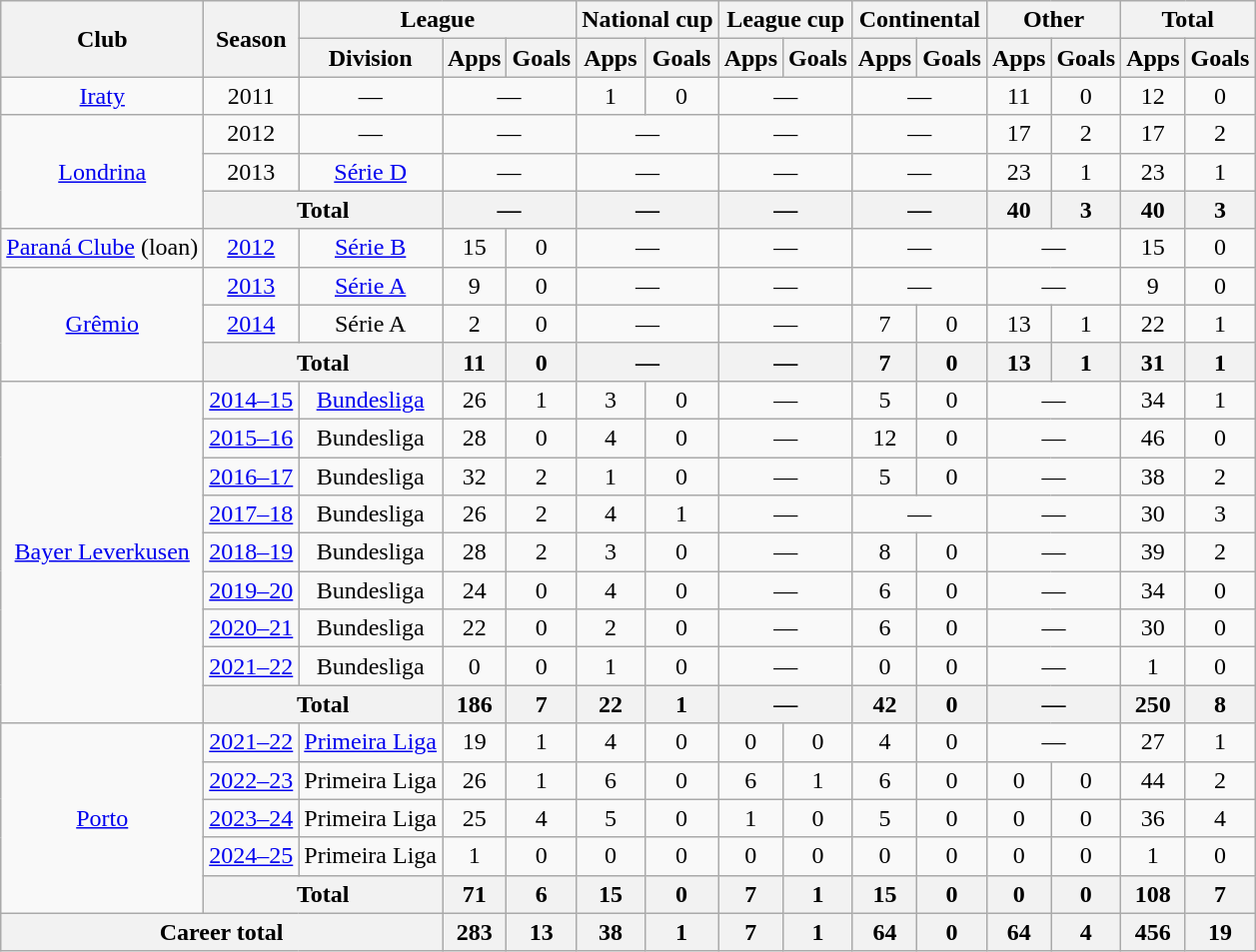<table class="wikitable" style="text-align:center">
<tr>
<th rowspan="2">Club</th>
<th rowspan="2">Season</th>
<th colspan="3">League</th>
<th colspan="2">National cup</th>
<th colspan="2">League cup</th>
<th colspan="2">Continental</th>
<th colspan="2">Other</th>
<th colspan="2">Total</th>
</tr>
<tr>
<th>Division</th>
<th>Apps</th>
<th>Goals</th>
<th>Apps</th>
<th>Goals</th>
<th>Apps</th>
<th>Goals</th>
<th>Apps</th>
<th>Goals</th>
<th>Apps</th>
<th>Goals</th>
<th>Apps</th>
<th>Goals</th>
</tr>
<tr>
<td><a href='#'>Iraty</a></td>
<td>2011</td>
<td>—</td>
<td colspan="2">—</td>
<td>1</td>
<td>0</td>
<td colspan="2">—</td>
<td colspan="2">—</td>
<td>11</td>
<td>0</td>
<td>12</td>
<td>0</td>
</tr>
<tr>
<td rowspan="3"><a href='#'>Londrina</a></td>
<td>2012</td>
<td>—</td>
<td colspan="2">—</td>
<td colspan="2">—</td>
<td colspan="2">—</td>
<td colspan="2">—</td>
<td>17</td>
<td>2</td>
<td>17</td>
<td>2</td>
</tr>
<tr>
<td>2013</td>
<td><a href='#'>Série D</a></td>
<td colspan="2">—</td>
<td colspan="2">—</td>
<td colspan="2">—</td>
<td colspan="2">—</td>
<td>23</td>
<td>1</td>
<td>23</td>
<td>1</td>
</tr>
<tr>
<th colspan="2">Total</th>
<th colspan="2">—</th>
<th colspan="2">—</th>
<th colspan="2">—</th>
<th colspan="2">—</th>
<th>40</th>
<th>3</th>
<th>40</th>
<th>3</th>
</tr>
<tr>
<td><a href='#'>Paraná Clube</a> (loan)</td>
<td><a href='#'>2012</a></td>
<td><a href='#'>Série B</a></td>
<td>15</td>
<td>0</td>
<td colspan="2">—</td>
<td colspan="2">—</td>
<td colspan="2">—</td>
<td colspan="2">—</td>
<td>15</td>
<td>0</td>
</tr>
<tr>
<td rowspan="3"><a href='#'>Grêmio</a></td>
<td><a href='#'>2013</a></td>
<td><a href='#'>Série A</a></td>
<td>9</td>
<td>0</td>
<td colspan="2">—</td>
<td colspan="2">—</td>
<td colspan="2">—</td>
<td colspan="2">—</td>
<td>9</td>
<td>0</td>
</tr>
<tr>
<td><a href='#'>2014</a></td>
<td>Série A</td>
<td>2</td>
<td>0</td>
<td colspan="2">—</td>
<td colspan="2">—</td>
<td>7</td>
<td>0</td>
<td>13</td>
<td>1</td>
<td>22</td>
<td>1</td>
</tr>
<tr>
<th colspan="2">Total</th>
<th>11</th>
<th>0</th>
<th colspan="2">—</th>
<th colspan="2">—</th>
<th>7</th>
<th>0</th>
<th>13</th>
<th>1</th>
<th>31</th>
<th>1</th>
</tr>
<tr>
<td rowspan="9"><a href='#'>Bayer Leverkusen</a></td>
<td><a href='#'>2014–15</a></td>
<td><a href='#'>Bundesliga</a></td>
<td>26</td>
<td>1</td>
<td>3</td>
<td>0</td>
<td colspan="2">—</td>
<td>5</td>
<td>0</td>
<td colspan="2">—</td>
<td>34</td>
<td>1</td>
</tr>
<tr>
<td><a href='#'>2015–16</a></td>
<td>Bundesliga</td>
<td>28</td>
<td>0</td>
<td>4</td>
<td>0</td>
<td colspan="2">—</td>
<td>12</td>
<td>0</td>
<td colspan="2">—</td>
<td>46</td>
<td>0</td>
</tr>
<tr>
<td><a href='#'>2016–17</a></td>
<td>Bundesliga</td>
<td>32</td>
<td>2</td>
<td>1</td>
<td>0</td>
<td colspan="2">—</td>
<td>5</td>
<td>0</td>
<td colspan="2">—</td>
<td>38</td>
<td>2</td>
</tr>
<tr>
<td><a href='#'>2017–18</a></td>
<td>Bundesliga</td>
<td>26</td>
<td>2</td>
<td>4</td>
<td>1</td>
<td colspan="2">—</td>
<td colspan="2">—</td>
<td colspan="2">—</td>
<td>30</td>
<td>3</td>
</tr>
<tr>
<td><a href='#'>2018–19</a></td>
<td>Bundesliga</td>
<td>28</td>
<td>2</td>
<td>3</td>
<td>0</td>
<td colspan="2">—</td>
<td>8</td>
<td>0</td>
<td colspan="2">—</td>
<td>39</td>
<td>2</td>
</tr>
<tr>
<td><a href='#'>2019–20</a></td>
<td>Bundesliga</td>
<td>24</td>
<td>0</td>
<td>4</td>
<td>0</td>
<td colspan="2">—</td>
<td>6</td>
<td>0</td>
<td colspan="2">—</td>
<td>34</td>
<td>0</td>
</tr>
<tr>
<td><a href='#'>2020–21</a></td>
<td>Bundesliga</td>
<td>22</td>
<td>0</td>
<td>2</td>
<td>0</td>
<td colspan="2">—</td>
<td>6</td>
<td>0</td>
<td colspan="2">—</td>
<td>30</td>
<td>0</td>
</tr>
<tr>
<td><a href='#'>2021–22</a></td>
<td>Bundesliga</td>
<td>0</td>
<td>0</td>
<td>1</td>
<td>0</td>
<td colspan="2">—</td>
<td>0</td>
<td>0</td>
<td colspan="2">—</td>
<td>1</td>
<td>0</td>
</tr>
<tr>
<th colspan="2">Total</th>
<th>186</th>
<th>7</th>
<th>22</th>
<th>1</th>
<th colspan="2">—</th>
<th>42</th>
<th>0</th>
<th colspan="2">—</th>
<th>250</th>
<th>8</th>
</tr>
<tr>
<td rowspan="5"><a href='#'>Porto</a></td>
<td><a href='#'>2021–22</a></td>
<td><a href='#'>Primeira Liga</a></td>
<td>19</td>
<td>1</td>
<td>4</td>
<td>0</td>
<td>0</td>
<td>0</td>
<td>4</td>
<td>0</td>
<td colspan="2">—</td>
<td>27</td>
<td>1</td>
</tr>
<tr>
<td><a href='#'>2022–23</a></td>
<td>Primeira Liga</td>
<td>26</td>
<td>1</td>
<td>6</td>
<td>0</td>
<td>6</td>
<td>1</td>
<td>6</td>
<td>0</td>
<td>0</td>
<td>0</td>
<td>44</td>
<td>2</td>
</tr>
<tr>
<td><a href='#'>2023–24</a></td>
<td>Primeira Liga</td>
<td>25</td>
<td>4</td>
<td>5</td>
<td>0</td>
<td>1</td>
<td>0</td>
<td>5</td>
<td>0</td>
<td>0</td>
<td>0</td>
<td>36</td>
<td>4</td>
</tr>
<tr>
<td><a href='#'>2024–25</a></td>
<td>Primeira Liga</td>
<td>1</td>
<td>0</td>
<td>0</td>
<td>0</td>
<td>0</td>
<td>0</td>
<td>0</td>
<td>0</td>
<td>0</td>
<td>0</td>
<td>1</td>
<td>0</td>
</tr>
<tr>
<th colspan="2">Total</th>
<th>71</th>
<th>6</th>
<th>15</th>
<th>0</th>
<th>7</th>
<th>1</th>
<th>15</th>
<th>0</th>
<th>0</th>
<th>0</th>
<th>108</th>
<th>7</th>
</tr>
<tr>
<th colspan="3">Career total</th>
<th>283</th>
<th>13</th>
<th>38</th>
<th>1</th>
<th>7</th>
<th>1</th>
<th>64</th>
<th>0</th>
<th>64</th>
<th>4</th>
<th>456</th>
<th>19</th>
</tr>
</table>
